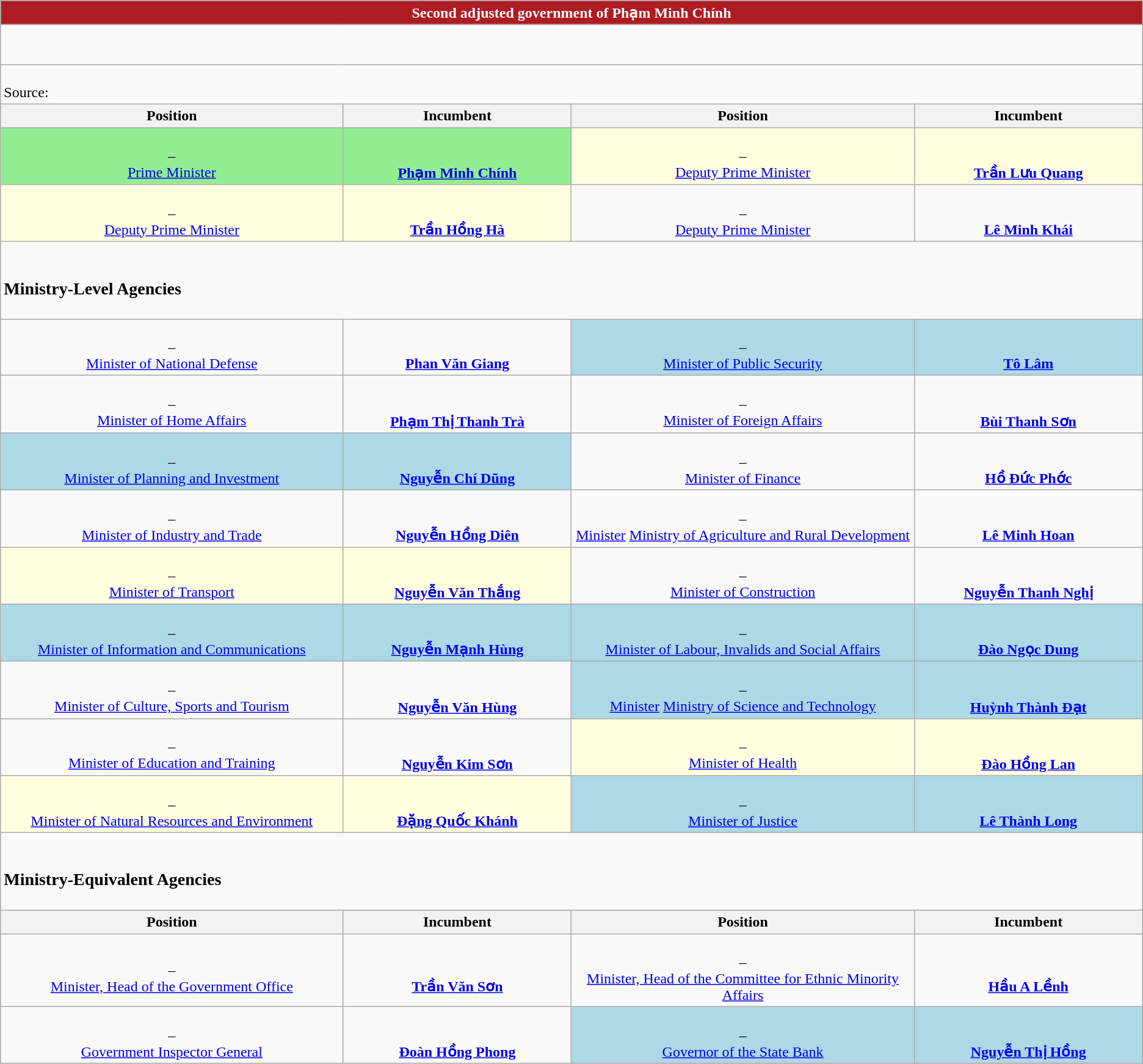<table class="wikitable mw-collapsible mw-collapsed" style="text-align:center">
<tr>
<th colspan="4" style="text-align:center; font-size:100%; color:white; background:#AE1C23;">Second adjusted government of Phạm Minh Chính</th>
</tr>
<tr>
<td colspan="4" style="text-align:left"><br>
<br></td>
</tr>
<tr>
<td colspan="4" style="text-align:left"><br>Source:</td>
</tr>
<tr>
<th scope="col" style="width: 30%;">Position<br></th>
<th scope="col" style="width: 20%;">Incumbent</th>
<th scope="col" style="width: 30%;">Position<br></th>
<th scope="col" style="width: 20%;">Incumbent</th>
</tr>
<tr>
<td style="background: #90EE90;"><br>–<br><a href='#'>Prime Minister</a><br></td>
<td style="background: #90EE90;"><br><br><strong><a href='#'>Phạm Minh Chính</a></strong><br></td>
<td style="background:LightYellow;"><br>–<br><a href='#'>Deputy Prime Minister</a><br></td>
<td style="background:LightYellow;"> <br>  <br> <strong><a href='#'>Trần Lưu Quang</a></strong> <br> </td>
</tr>
<tr>
<td style="background:LightYellow;"><br>–<br><a href='#'>Deputy Prime Minister</a><br></td>
<td style="background:LightYellow;"><br><br> <strong><a href='#'>Trần Hồng Hà</a></strong><br></td>
<td><br>–<br><a href='#'>Deputy Prime Minister</a><br></td>
<td><br><br><strong><a href='#'>Lê Minh Khái</a></strong><br></td>
</tr>
<tr>
<td colspan="4" style="text-align:left"><br><h3>Ministry-Level Agencies</h3></td>
</tr>
<tr>
<td><br>–<br><a href='#'>Minister of National Defense</a> <br></td>
<td><br><br><strong><a href='#'>Phan Văn Giang</a></strong><br></td>
<td style="background:lightblue;"><br>–<br><a href='#'>Minister of Public Security</a><br></td>
<td style="background:lightblue;"><br><br><strong><a href='#'>Tô Lâm</a></strong><br></td>
</tr>
<tr>
<td><br>–<br><a href='#'>Minister of Home Affairs</a><br></td>
<td><br><br><strong><a href='#'>Phạm Thị Thanh Trà</a></strong><br></td>
<td><br>–<br><a href='#'>Minister of Foreign Affairs</a><br></td>
<td><br><br><strong><a href='#'>Bùi Thanh Sơn</a></strong><br></td>
</tr>
<tr>
<td style="background:lightblue;"><br>–<br><a href='#'>Minister of Planning and Investment</a><br></td>
<td style="background:lightblue;"><br><br><strong><a href='#'>Nguyễn Chí Dũng</a></strong><br></td>
<td><br>–<br><a href='#'>Minister of Finance</a><br></td>
<td><br><br><strong><a href='#'>Hồ Đức Phớc</a></strong><br></td>
</tr>
<tr>
<td><br>–<br><a href='#'>Minister of Industry and Trade</a><br></td>
<td><br><br> <strong><a href='#'>Nguyễn Hồng Diên</a></strong><br></td>
<td><br>–<br><a href='#'>Minister</a> <a href='#'>Ministry of Agriculture and Rural Development</a><br></td>
<td><br><br><strong><a href='#'>Lê Minh Hoan</a></strong><br></td>
</tr>
<tr>
<td style="background:LightYellow;"><br>–<br><a href='#'>Minister of Transport</a><br></td>
<td style="background:LightYellow;"><br><br><strong><a href='#'>Nguyễn Văn Thắng</a></strong><br></td>
<td><br>–<br><a href='#'>Minister of Construction</a><br></td>
<td><br> <br><strong><a href='#'>Nguyễn Thanh Nghị</a></strong><br></td>
</tr>
<tr>
<td style="background:lightblue;"><br>–<br><a href='#'>Minister of Information and Communications</a><br></td>
<td style="background:lightblue;"><br><br> <strong><a href='#'>Nguyễn Mạnh Hùng</a></strong><br></td>
<td style="background:lightblue;"><br>–<br><a href='#'>Minister of Labour, Invalids and Social Affairs</a><br></td>
<td style="background:lightblue;"><br><br><strong><a href='#'>Đào Ngọc Dung</a></strong><br></td>
</tr>
<tr>
<td><br>–<br><a href='#'>Minister of Culture, Sports and Tourism</a><br></td>
<td><br><br><strong><a href='#'>Nguyễn Văn Hùng</a></strong><br></td>
<td style="background:lightblue;"><br>–<br><a href='#'>Minister</a> <a href='#'>Ministry of Science and Technology</a><br></td>
<td style="background:lightblue;"><br> <br><strong><a href='#'>Huỳnh Thành Đạt</a></strong><br></td>
</tr>
<tr>
<td><br>–<br><a href='#'>Minister of Education and Training</a><br></td>
<td><br><br> <strong><a href='#'>Nguyễn Kim Sơn</a></strong><br></td>
<td style="background:LightYellow;"><br>–<br><a href='#'>Minister of Health</a><br></td>
<td style="background:LightYellow;"><br><br><strong><a href='#'>Đào Hồng Lan</a></strong><br></td>
</tr>
<tr>
<td style="background:LightYellow;"><br>–<br><a href='#'>Minister of Natural Resources and Environment</a><br></td>
<td style="background:LightYellow;"><br><br><strong><a href='#'>Đặng Quốc Khánh</a></strong><br></td>
<td style="background:lightblue;"><br>–<br><a href='#'>Minister of Justice</a><br></td>
<td style="background:lightblue;"><br> <br><strong><a href='#'>Lê Thành Long</a></strong><br></td>
</tr>
<tr>
<td colspan="4" style="text-align:left"><br><h3>Ministry-Equivalent Agencies</h3></td>
</tr>
<tr>
<th>Position<br></th>
<th>Incumbent</th>
<th>Position<br></th>
<th>Incumbent</th>
</tr>
<tr>
<td> <br>–<br> <a href='#'>Minister, Head of the Government Office</a> <br> </td>
<td> <br>  <br> <strong><a href='#'>Trần Văn Sơn</a></strong> <br> </td>
<td> <br>–<br> <a href='#'>Minister, Head of the Committee for Ethnic Minority Affairs</a> <br></td>
<td><br>  <br> <strong><a href='#'>Hầu A Lềnh</a></strong> <br> </td>
</tr>
<tr>
<td> <br>–<br> <a href='#'>Government Inspector General</a><br> </td>
<td> <br>  <br>  <strong><a href='#'>Đoàn Hồng Phong</a></strong> <br> </td>
<td style="background:lightblue;"><br>–<br> <a href='#'>Governor of the State Bank</a> <br> </td>
<td style="background:lightblue;"> <br>  <br> <strong><a href='#'>Nguyễn Thị Hồng</a></strong> <br> </td>
</tr>
</table>
